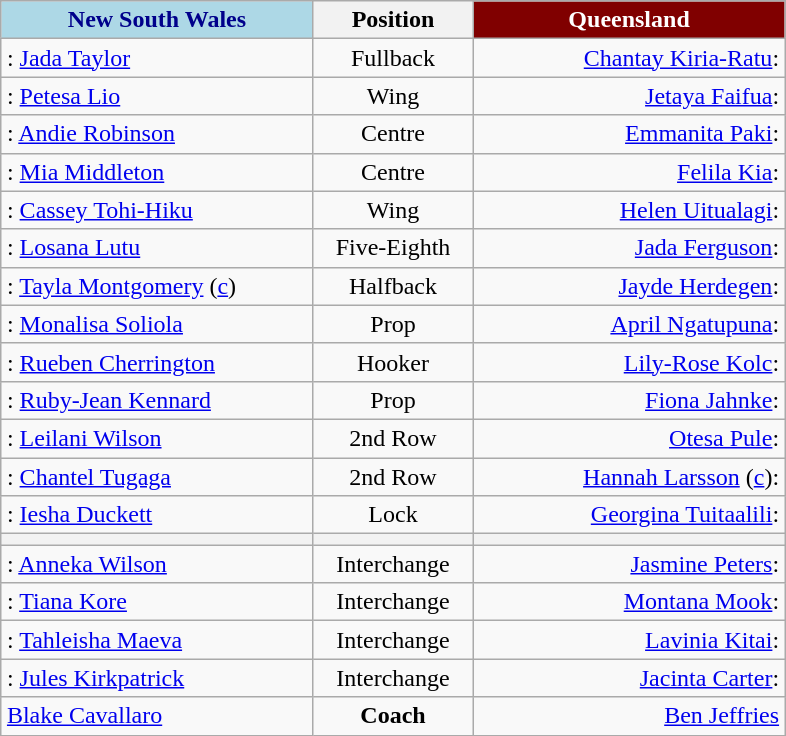<table style="margin: 1em auto 1em auto" class="wikitable">
<tr>
<th align="centre" width="200" style="border: 2px  ; background: lightblue; color: darkblue">New South Wales</th>
<th width="100">Position</th>
<th align="centre" width="200" style="border: 2px  ; background: maroon; color: white">Queensland</th>
</tr>
<tr>
<td style="text-align:left;">: <a href='#'>Jada Taylor</a></td>
<td style="text-align:center;">Fullback</td>
<td style="text-align:right;"><a href='#'>Chantay Kiria-Ratu</a>:  </td>
</tr>
<tr>
<td style="text-align:left;">: <a href='#'>Petesa Lio</a></td>
<td style="text-align:center;">Wing</td>
<td style="text-align:right;"><a href='#'>Jetaya Faifua</a>:  </td>
</tr>
<tr>
<td style="text-align:left;">: <a href='#'>Andie Robinson</a></td>
<td style="text-align:center;">Centre</td>
<td style="text-align:right;"><a href='#'>Emmanita Paki</a>:  </td>
</tr>
<tr>
<td style="text-align:left;">: <a href='#'>Mia Middleton</a></td>
<td style="text-align:center;">Centre</td>
<td style="text-align:right;"><a href='#'>Felila Kia</a>:  </td>
</tr>
<tr>
<td style="text-align:left;">: <a href='#'>Cassey Tohi-Hiku</a></td>
<td style="text-align:center;">Wing</td>
<td style="text-align:right;"><a href='#'>Helen Uitualagi</a>:  </td>
</tr>
<tr>
<td style="text-align:left;">: <a href='#'>Losana Lutu</a></td>
<td style="text-align:center;">Five-Eighth</td>
<td style="text-align:right;"><a href='#'>Jada Ferguson</a>:  </td>
</tr>
<tr>
<td style="text-align:left;">: <a href='#'>Tayla Montgomery</a> (<a href='#'>c</a>)</td>
<td style="text-align:center;">Halfback</td>
<td style="text-align:right;"><a href='#'>Jayde Herdegen</a>:  </td>
</tr>
<tr>
<td style="text-align:left;">: <a href='#'>Monalisa Soliola</a></td>
<td style="text-align:center;">Prop</td>
<td style="text-align:right;"><a href='#'>April Ngatupuna</a>:  </td>
</tr>
<tr>
<td style="text-align:left;">: <a href='#'>Rueben Cherrington</a></td>
<td style="text-align:center;">Hooker</td>
<td style="text-align:right;"><a href='#'>Lily-Rose Kolc</a>:  </td>
</tr>
<tr>
<td style="text-align:left;">: <a href='#'>Ruby-Jean Kennard</a></td>
<td style="text-align:center;">Prop</td>
<td style="text-align:right;"><a href='#'>Fiona Jahnke</a>:  </td>
</tr>
<tr>
<td style="text-align:left;">: <a href='#'>Leilani Wilson</a></td>
<td style="text-align:center;">2nd Row</td>
<td style="text-align:right;"><a href='#'>Otesa Pule</a>:  </td>
</tr>
<tr>
<td style="text-align:left;">: <a href='#'>Chantel Tugaga</a></td>
<td style="text-align:center;">2nd Row</td>
<td style="text-align:right;"><a href='#'>Hannah Larsson</a> (<a href='#'>c</a>):  </td>
</tr>
<tr>
<td style="text-align:left;">: <a href='#'>Iesha Duckett</a></td>
<td style="text-align:center;">Lock</td>
<td style="text-align:right;"><a href='#'>Georgina Tuitaalili</a>:  </td>
</tr>
<tr>
<th></th>
<th></th>
<th></th>
</tr>
<tr>
<td style="text-align:left;">: <a href='#'>Anneka Wilson</a></td>
<td style="text-align:center;">Interchange</td>
<td style="text-align:right;"><a href='#'>Jasmine Peters</a>:  </td>
</tr>
<tr>
<td style="text-align:left;"> : <a href='#'>Tiana Kore</a></td>
<td style="text-align:center;">Interchange</td>
<td style="text-align:right;"><a href='#'>Montana Mook</a>:  </td>
</tr>
<tr>
<td style="text-align:left;">: <a href='#'>Tahleisha Maeva</a></td>
<td style="text-align:center;">Interchange</td>
<td style="text-align:right;"><a href='#'>Lavinia Kitai</a>:  </td>
</tr>
<tr>
<td style="text-align:left;">: <a href='#'>Jules Kirkpatrick</a></td>
<td style="text-align:center;">Interchange</td>
<td style="text-align:right;"><a href='#'>Jacinta Carter</a>:  </td>
</tr>
<tr>
<td style="text-align:left;"> <a href='#'>Blake Cavallaro</a></td>
<td style="text-align:center;"><strong>Coach</strong></td>
<td style="text-align:right;"><a href='#'>Ben Jeffries</a> </td>
</tr>
</table>
